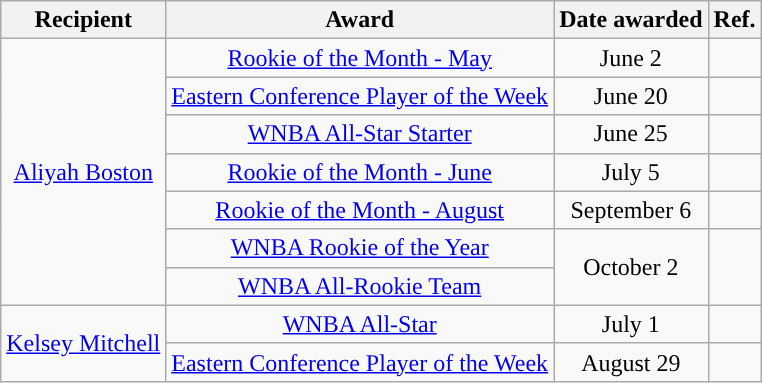<table class="wikitable sortable sortable" style="text-align: center">
<tr>
<th>Recipient</th>
<th>Award</th>
<th>Date awarded</th>
<th>Ref.</th>
</tr>
<tr>
<td rowspan=7><a href='#'>Aliyah Boston</a></td>
<td><a href='#'>Rookie of the Month - May</a></td>
<td>June 2</td>
<td></td>
</tr>
<tr>
<td><a href='#'>Eastern Conference Player of the Week</a></td>
<td>June 20</td>
<td></td>
</tr>
<tr>
<td><a href='#'>WNBA All-Star Starter</a></td>
<td>June 25</td>
<td></td>
</tr>
<tr>
<td><a href='#'>Rookie of the Month - June</a></td>
<td>July 5</td>
<td></td>
</tr>
<tr>
<td><a href='#'>Rookie of the Month - August</a></td>
<td>September 6</td>
<td></td>
</tr>
<tr>
<td><a href='#'>WNBA Rookie of the Year</a></td>
<td rowspan=2>October 2</td>
<td rowspan=2></td>
</tr>
<tr>
<td><a href='#'>WNBA All-Rookie Team</a></td>
</tr>
<tr>
<td rowspan=2><a href='#'>Kelsey Mitchell</a></td>
<td><a href='#'>WNBA All-Star</a></td>
<td>July 1</td>
<td></td>
</tr>
<tr>
<td><a href='#'>Eastern Conference Player of the Week</a></td>
<td>August 29</td>
<td></td>
</tr>
</table>
